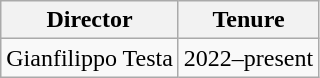<table class="wikitable sortable">
<tr>
<th>Director</th>
<th>Tenure</th>
</tr>
<tr>
<td>Gianfilippo Testa</td>
<td>2022–present</td>
</tr>
</table>
